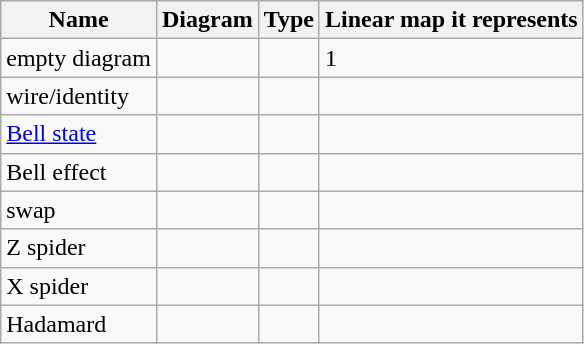<table class="wikitable">
<tr>
<th>Name</th>
<th>Diagram</th>
<th>Type</th>
<th>Linear map it represents</th>
</tr>
<tr>
<td>empty diagram</td>
<td></td>
<td></td>
<td>1</td>
</tr>
<tr>
<td>wire/identity</td>
<td></td>
<td></td>
<td></td>
</tr>
<tr>
<td><a href='#'>Bell state</a></td>
<td></td>
<td></td>
<td></td>
</tr>
<tr>
<td>Bell effect</td>
<td></td>
<td></td>
<td></td>
</tr>
<tr>
<td>swap</td>
<td></td>
<td></td>
<td></td>
</tr>
<tr>
<td>Z spider</td>
<td></td>
<td></td>
<td></td>
</tr>
<tr>
<td>X spider</td>
<td></td>
<td></td>
<td></td>
</tr>
<tr>
<td>Hadamard</td>
<td></td>
<td></td>
<td></td>
</tr>
</table>
